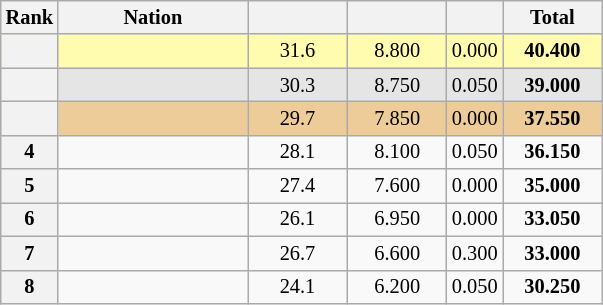<table class="wikitable sortable" style="text-align:center; font-size:85%">
<tr>
<th scope="col" style="width:25px;">Rank</th>
<th ! scope="col" style="width:120px;">Nation</th>
<th ! scope="col" style="width:60px;"></th>
<th ! scope="col" style="width:60px;"></th>
<th ! scope="col" style="width:30px;"></th>
<th ! scope="col" style="width:60px;">Total</th>
</tr>
<tr bgcolor=fffcaf>
<th scope=row></th>
<td align=left></td>
<td>31.6</td>
<td>8.800</td>
<td>0.000</td>
<td><strong>40.400</strong></td>
</tr>
<tr bgcolor=e5e5e5>
<th scope=row></th>
<td align=left></td>
<td>30.3</td>
<td>8.750</td>
<td>0.050</td>
<td><strong>39.000</strong></td>
</tr>
<tr bgcolor=eecc99>
<th scope=row></th>
<td align=left></td>
<td>29.7</td>
<td>7.850</td>
<td>0.000</td>
<td><strong>37.550</strong></td>
</tr>
<tr>
<th scope=row>4</th>
<td align=left></td>
<td>28.1</td>
<td>8.100</td>
<td>0.050</td>
<td><strong>36.150</strong></td>
</tr>
<tr>
<th scope=row>5</th>
<td align=left></td>
<td>27.4</td>
<td>7.600</td>
<td>0.000</td>
<td><strong>35.000</strong></td>
</tr>
<tr>
<th scope=row>6</th>
<td align=left></td>
<td>26.1</td>
<td>6.950</td>
<td>0.000</td>
<td><strong>33.050</strong></td>
</tr>
<tr>
<th scope=row>7</th>
<td align=left></td>
<td>26.7</td>
<td>6.600</td>
<td>0.300</td>
<td><strong>33.000</strong></td>
</tr>
<tr>
<th scope=row>8</th>
<td align=left></td>
<td>24.1</td>
<td>6.200</td>
<td>0.050</td>
<td><strong>30.250</strong></td>
</tr>
</table>
